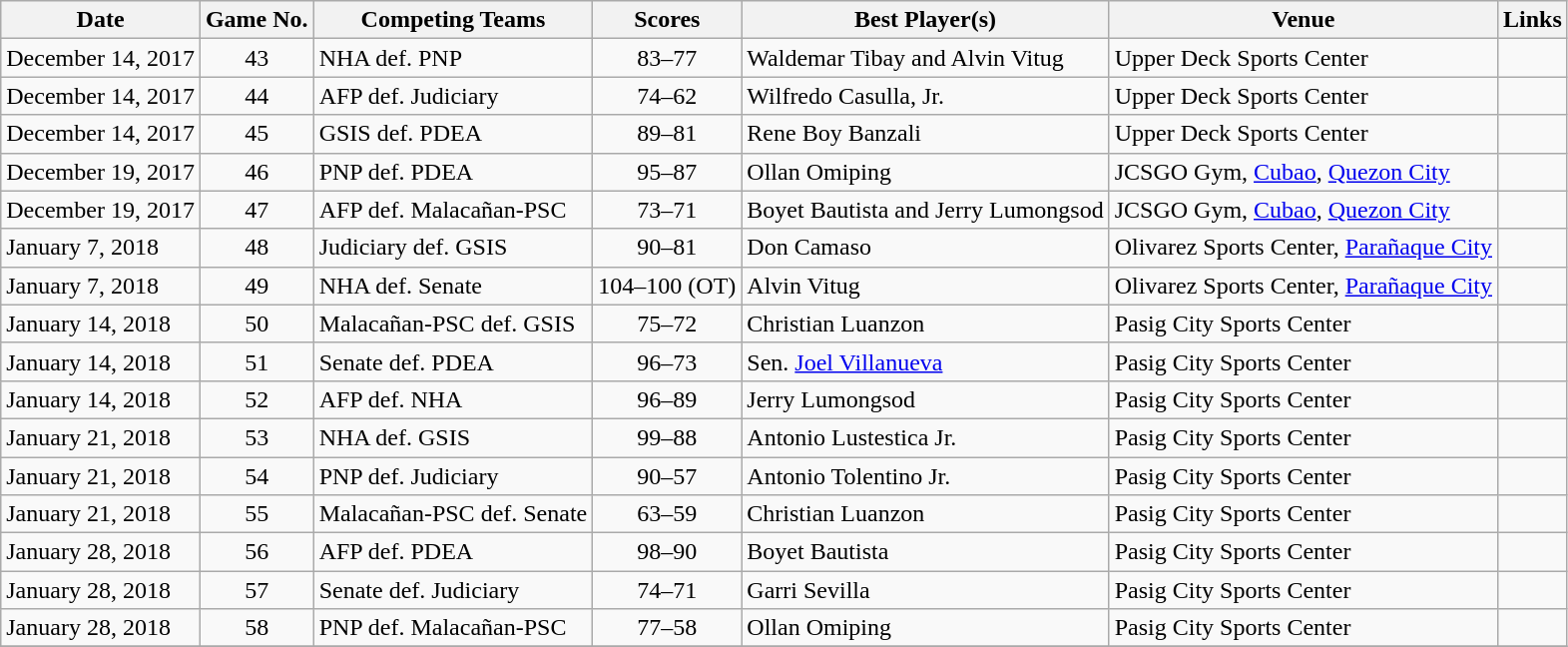<table class="wikitable sortable" border="1">
<tr>
<th>Date</th>
<th>Game No.</th>
<th>Competing Teams</th>
<th>Scores</th>
<th>Best Player(s)</th>
<th>Venue</th>
<th>Links</th>
</tr>
<tr>
<td>December 14, 2017</td>
<td style="text-align:center;">43 </td>
<td>NHA def. PNP</td>
<td style="text-align:center;">83–77</td>
<td>Waldemar Tibay and Alvin Vitug</td>
<td>Upper Deck Sports Center</td>
<td> </td>
</tr>
<tr>
<td>December 14, 2017</td>
<td style="text-align:center;">44 </td>
<td>AFP def. Judiciary</td>
<td style="text-align:center;">74–62</td>
<td>Wilfredo Casulla, Jr.</td>
<td>Upper Deck Sports Center</td>
<td> </td>
</tr>
<tr>
<td>December 14, 2017</td>
<td style="text-align:center;">45 </td>
<td>GSIS def. PDEA</td>
<td style="text-align:center;">89–81</td>
<td>Rene Boy Banzali</td>
<td>Upper Deck Sports Center</td>
<td> </td>
</tr>
<tr>
<td>December 19, 2017</td>
<td style="text-align:center;">46 </td>
<td>PNP def. PDEA</td>
<td style="text-align:center;">95–87</td>
<td>Ollan Omiping</td>
<td>JCSGO Gym, <a href='#'>Cubao</a>, <a href='#'>Quezon City</a></td>
<td> </td>
</tr>
<tr>
<td>December 19, 2017</td>
<td style="text-align:center;">47 </td>
<td>AFP def. Malacañan-PSC</td>
<td style="text-align:center;">73–71</td>
<td>Boyet Bautista and Jerry Lumongsod</td>
<td>JCSGO Gym, <a href='#'>Cubao</a>, <a href='#'>Quezon City</a></td>
<td> </td>
</tr>
<tr>
<td>January 7, 2018</td>
<td style="text-align:center;">48 </td>
<td>Judiciary def. GSIS</td>
<td style="text-align:center;">90–81</td>
<td>Don Camaso</td>
<td>Olivarez Sports Center, <a href='#'>Parañaque City</a></td>
<td> </td>
</tr>
<tr>
<td>January 7, 2018</td>
<td style="text-align:center;">49 </td>
<td>NHA def. Senate</td>
<td style="text-align:center;">104–100 (OT)</td>
<td>Alvin Vitug</td>
<td>Olivarez Sports Center, <a href='#'>Parañaque City</a></td>
<td> </td>
</tr>
<tr>
<td>January 14, 2018</td>
<td style="text-align:center;">50 </td>
<td>Malacañan-PSC def. GSIS</td>
<td style="text-align:center;">75–72</td>
<td>Christian Luanzon</td>
<td>Pasig City Sports Center</td>
<td> </td>
</tr>
<tr>
<td>January 14, 2018</td>
<td style="text-align:center;">51 </td>
<td>Senate def. PDEA</td>
<td style="text-align:center;">96–73</td>
<td>Sen. <a href='#'>Joel Villanueva</a></td>
<td>Pasig City Sports Center</td>
<td> </td>
</tr>
<tr>
<td>January 14, 2018</td>
<td style="text-align:center;">52 </td>
<td>AFP def. NHA</td>
<td style="text-align:center;">96–89</td>
<td>Jerry Lumongsod</td>
<td>Pasig City Sports Center</td>
<td> </td>
</tr>
<tr>
<td>January 21, 2018</td>
<td style="text-align:center;">53 </td>
<td>NHA def. GSIS</td>
<td style="text-align:center;">99–88</td>
<td>Antonio Lustestica Jr.</td>
<td>Pasig City Sports Center</td>
<td> </td>
</tr>
<tr>
<td>January 21, 2018</td>
<td style="text-align:center;">54 </td>
<td>PNP def. Judiciary</td>
<td style="text-align:center;">90–57</td>
<td>Antonio Tolentino Jr.</td>
<td>Pasig City Sports Center</td>
<td> </td>
</tr>
<tr>
<td>January 21, 2018</td>
<td style="text-align:center;">55 </td>
<td>Malacañan-PSC def. Senate</td>
<td style="text-align:center;">63–59</td>
<td>Christian Luanzon</td>
<td>Pasig City Sports Center</td>
<td> </td>
</tr>
<tr>
<td>January 28, 2018</td>
<td style="text-align:center;">56 </td>
<td>AFP def. PDEA</td>
<td style="text-align:center;">98–90</td>
<td>Boyet Bautista</td>
<td>Pasig City Sports Center</td>
<td> </td>
</tr>
<tr>
<td>January 28, 2018</td>
<td style="text-align:center;">57 </td>
<td>Senate def. Judiciary</td>
<td style="text-align:center;">74–71</td>
<td>Garri Sevilla</td>
<td>Pasig City Sports Center</td>
<td> </td>
</tr>
<tr>
<td>January 28, 2018</td>
<td style="text-align:center;">58 </td>
<td>PNP def. Malacañan-PSC</td>
<td style="text-align:center;">77–58</td>
<td>Ollan Omiping</td>
<td>Pasig City Sports Center</td>
<td> </td>
</tr>
<tr>
</tr>
</table>
